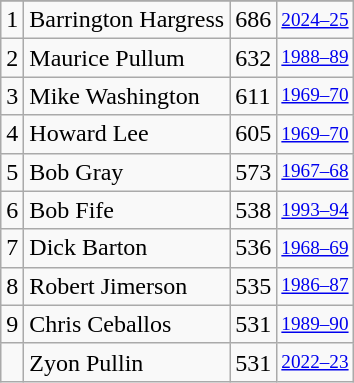<table class="wikitable">
<tr>
</tr>
<tr>
<td>1</td>
<td>Barrington Hargress</td>
<td>686</td>
<td style="font-size:80%;"><a href='#'>2024–25</a></td>
</tr>
<tr>
<td>2</td>
<td>Maurice Pullum</td>
<td>632</td>
<td style="font-size:80%;"><a href='#'>1988–89</a></td>
</tr>
<tr>
<td>3</td>
<td>Mike Washington</td>
<td>611</td>
<td style="font-size:80%;"><a href='#'>1969–70</a></td>
</tr>
<tr>
<td>4</td>
<td>Howard Lee</td>
<td>605</td>
<td style="font-size:80%;"><a href='#'>1969–70</a></td>
</tr>
<tr>
<td>5</td>
<td>Bob Gray</td>
<td>573</td>
<td style="font-size:80%;"><a href='#'>1967–68</a></td>
</tr>
<tr>
<td>6</td>
<td>Bob Fife</td>
<td>538</td>
<td style="font-size:80%;"><a href='#'>1993–94</a></td>
</tr>
<tr>
<td>7</td>
<td>Dick Barton</td>
<td>536</td>
<td style="font-size:80%;"><a href='#'>1968–69</a></td>
</tr>
<tr>
<td>8</td>
<td>Robert Jimerson</td>
<td>535</td>
<td style="font-size:80%;"><a href='#'>1986–87</a></td>
</tr>
<tr>
<td>9</td>
<td>Chris Ceballos</td>
<td>531</td>
<td style="font-size:80%;"><a href='#'>1989–90</a></td>
</tr>
<tr>
<td></td>
<td>Zyon Pullin</td>
<td>531</td>
<td style="font-size:80%;"><a href='#'>2022–23</a></td>
</tr>
</table>
